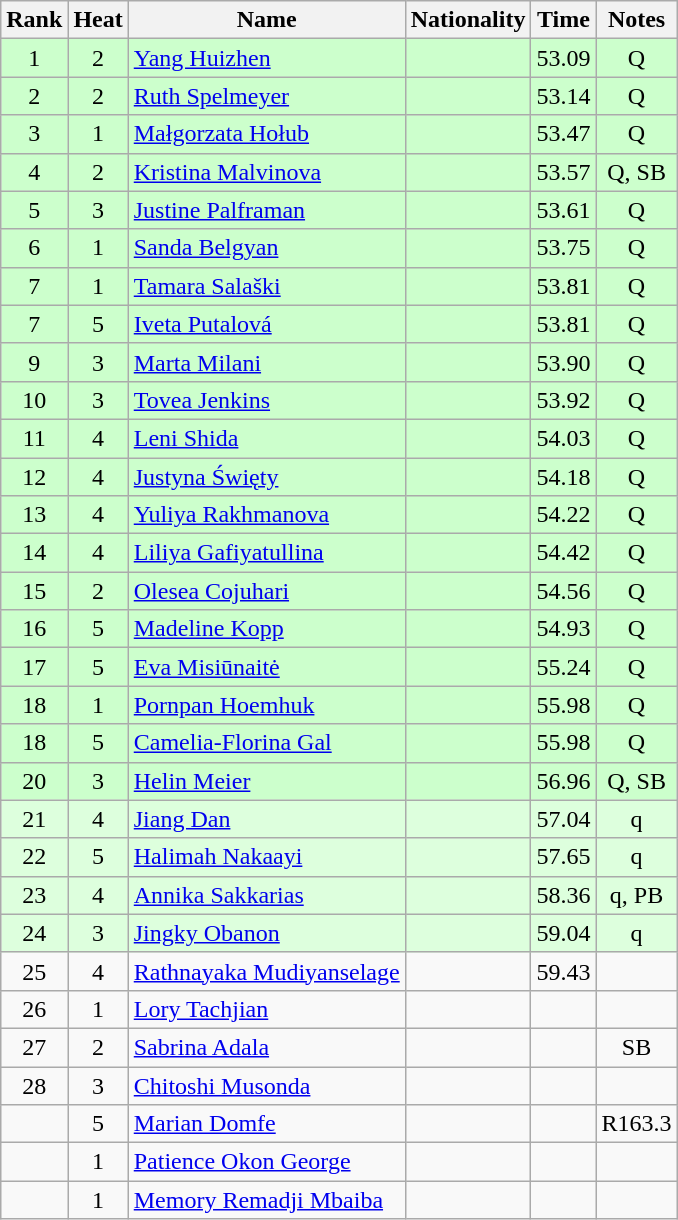<table class="wikitable sortable" style="text-align:center">
<tr>
<th>Rank</th>
<th>Heat</th>
<th>Name</th>
<th>Nationality</th>
<th>Time</th>
<th>Notes</th>
</tr>
<tr bgcolor=ccffcc>
<td>1</td>
<td>2</td>
<td align=left><a href='#'>Yang Huizhen</a></td>
<td align=left></td>
<td>53.09</td>
<td>Q</td>
</tr>
<tr bgcolor=ccffcc>
<td>2</td>
<td>2</td>
<td align=left><a href='#'>Ruth Spelmeyer</a></td>
<td align=left></td>
<td>53.14</td>
<td>Q</td>
</tr>
<tr bgcolor=ccffcc>
<td>3</td>
<td>1</td>
<td align=left><a href='#'>Małgorzata Hołub</a></td>
<td align=left></td>
<td>53.47</td>
<td>Q</td>
</tr>
<tr bgcolor=ccffcc>
<td>4</td>
<td>2</td>
<td align=left><a href='#'>Kristina Malvinova</a></td>
<td align=left></td>
<td>53.57</td>
<td>Q, SB</td>
</tr>
<tr bgcolor=ccffcc>
<td>5</td>
<td>3</td>
<td align=left><a href='#'>Justine Palframan</a></td>
<td align=left></td>
<td>53.61</td>
<td>Q</td>
</tr>
<tr bgcolor=ccffcc>
<td>6</td>
<td>1</td>
<td align=left><a href='#'>Sanda Belgyan</a></td>
<td align=left></td>
<td>53.75</td>
<td>Q</td>
</tr>
<tr bgcolor=ccffcc>
<td>7</td>
<td>1</td>
<td align=left><a href='#'>Tamara Salaški</a></td>
<td align=left></td>
<td>53.81</td>
<td>Q</td>
</tr>
<tr bgcolor=ccffcc>
<td>7</td>
<td>5</td>
<td align=left><a href='#'>Iveta Putalová</a></td>
<td align=left></td>
<td>53.81</td>
<td>Q</td>
</tr>
<tr bgcolor=ccffcc>
<td>9</td>
<td>3</td>
<td align=left><a href='#'>Marta Milani</a></td>
<td align=left></td>
<td>53.90</td>
<td>Q</td>
</tr>
<tr bgcolor=ccffcc>
<td>10</td>
<td>3</td>
<td align=left><a href='#'>Tovea Jenkins</a></td>
<td align=left></td>
<td>53.92</td>
<td>Q</td>
</tr>
<tr bgcolor=ccffcc>
<td>11</td>
<td>4</td>
<td align=left><a href='#'>Leni Shida</a></td>
<td align=left></td>
<td>54.03</td>
<td>Q</td>
</tr>
<tr bgcolor=ccffcc>
<td>12</td>
<td>4</td>
<td align=left><a href='#'>Justyna Święty</a></td>
<td align=left></td>
<td>54.18</td>
<td>Q</td>
</tr>
<tr bgcolor=ccffcc>
<td>13</td>
<td>4</td>
<td align=left><a href='#'>Yuliya Rakhmanova</a></td>
<td align=left></td>
<td>54.22</td>
<td>Q</td>
</tr>
<tr bgcolor=ccffcc>
<td>14</td>
<td>4</td>
<td align=left><a href='#'>Liliya Gafiyatullina</a></td>
<td align=left></td>
<td>54.42</td>
<td>Q</td>
</tr>
<tr bgcolor=ccffcc>
<td>15</td>
<td>2</td>
<td align=left><a href='#'>Olesea Cojuhari</a></td>
<td align=left></td>
<td>54.56</td>
<td>Q</td>
</tr>
<tr bgcolor=ccffcc>
<td>16</td>
<td>5</td>
<td align=left><a href='#'>Madeline Kopp</a></td>
<td align=left></td>
<td>54.93</td>
<td>Q</td>
</tr>
<tr bgcolor=ccffcc>
<td>17</td>
<td>5</td>
<td align=left><a href='#'>Eva Misiūnaitė</a></td>
<td align=left></td>
<td>55.24</td>
<td>Q</td>
</tr>
<tr bgcolor=ccffcc>
<td>18</td>
<td>1</td>
<td align=left><a href='#'>Pornpan Hoemhuk</a></td>
<td align=left></td>
<td>55.98</td>
<td>Q</td>
</tr>
<tr bgcolor=ccffcc>
<td>18</td>
<td>5</td>
<td align=left><a href='#'>Camelia-Florina Gal</a></td>
<td align=left></td>
<td>55.98</td>
<td>Q</td>
</tr>
<tr bgcolor=ccffcc>
<td>20</td>
<td>3</td>
<td align=left><a href='#'>Helin Meier</a></td>
<td align=left></td>
<td>56.96</td>
<td>Q, SB</td>
</tr>
<tr bgcolor=ddffdd>
<td>21</td>
<td>4</td>
<td align=left><a href='#'>Jiang Dan</a></td>
<td align=left></td>
<td>57.04</td>
<td>q</td>
</tr>
<tr bgcolor=ddffdd>
<td>22</td>
<td>5</td>
<td align=left><a href='#'>Halimah Nakaayi</a></td>
<td align=left></td>
<td>57.65</td>
<td>q</td>
</tr>
<tr bgcolor=ddffdd>
<td>23</td>
<td>4</td>
<td align=left><a href='#'>Annika Sakkarias</a></td>
<td align=left></td>
<td>58.36</td>
<td>q, PB</td>
</tr>
<tr bgcolor=ddffdd>
<td>24</td>
<td>3</td>
<td align=left><a href='#'>Jingky Obanon</a></td>
<td align=left></td>
<td>59.04</td>
<td>q</td>
</tr>
<tr>
<td>25</td>
<td>4</td>
<td align=left><a href='#'>Rathnayaka Mudiyanselage</a></td>
<td align=left></td>
<td>59.43</td>
<td></td>
</tr>
<tr>
<td>26</td>
<td>1</td>
<td align=left><a href='#'>Lory Tachjian</a></td>
<td align=left></td>
<td></td>
<td></td>
</tr>
<tr>
<td>27</td>
<td>2</td>
<td align=left><a href='#'>Sabrina Adala</a></td>
<td align=left></td>
<td></td>
<td>SB</td>
</tr>
<tr>
<td>28</td>
<td>3</td>
<td align=left><a href='#'>Chitoshi Musonda</a></td>
<td align=left></td>
<td></td>
<td></td>
</tr>
<tr>
<td></td>
<td>5</td>
<td align=left><a href='#'>Marian Domfe</a></td>
<td align=left></td>
<td></td>
<td>R163.3</td>
</tr>
<tr>
<td></td>
<td>1</td>
<td align=left><a href='#'>Patience Okon George</a></td>
<td align=left></td>
<td></td>
<td></td>
</tr>
<tr>
<td></td>
<td>1</td>
<td align=left><a href='#'>Memory Remadji Mbaiba</a></td>
<td align=left></td>
<td></td>
<td></td>
</tr>
</table>
